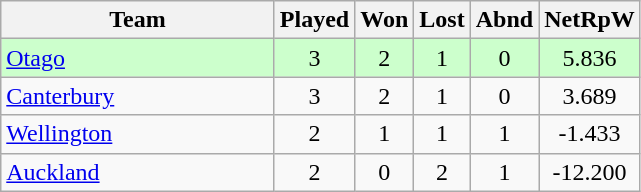<table class="wikitable" style="text-align:center;">
<tr>
<th width=175>Team</th>
<th style="width:30px;" abbr="Played">Played</th>
<th style="width:30px;" abbr="Won">Won</th>
<th style="width:30px;" abbr="Lost">Lost</th>
<th style="width:30px;" abbr="Abandoned">Abnd</th>
<th style="width:30px;" abbr="NetRpW">NetRpW</th>
</tr>
<tr style="background:#cfc">
<td style="text-align:left;"><a href='#'>Otago</a></td>
<td>3</td>
<td>2</td>
<td>1</td>
<td>0</td>
<td>5.836</td>
</tr>
<tr>
<td style="text-align:left;"><a href='#'>Canterbury</a></td>
<td>3</td>
<td>2</td>
<td>1</td>
<td>0</td>
<td>3.689</td>
</tr>
<tr>
<td style="text-align:left;"><a href='#'>Wellington</a></td>
<td>2</td>
<td>1</td>
<td>1</td>
<td>1</td>
<td>-1.433</td>
</tr>
<tr>
<td style="text-align:left;"><a href='#'>Auckland</a></td>
<td>2</td>
<td>0</td>
<td>2</td>
<td>1</td>
<td>-12.200</td>
</tr>
</table>
